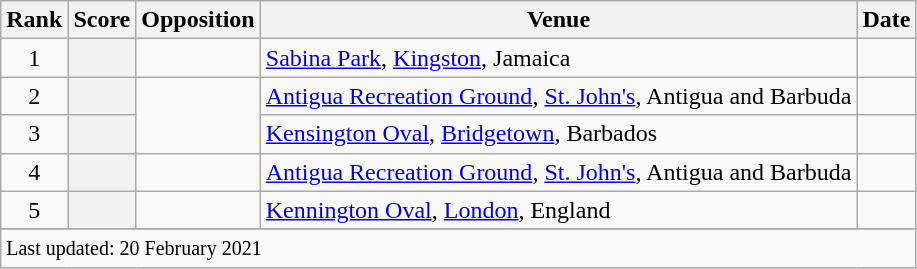<table class="wikitable plainrowheaders sortable">
<tr>
<th scope=col>Rank</th>
<th scope=col>Score</th>
<th scope=col>Opposition</th>
<th scope=col>Venue</th>
<th scope=col>Date</th>
</tr>
<tr>
<td align=center>1</td>
<th scope=row style=text-align:center;></th>
<td></td>
<td><a href='#'>Sabina Park</a>, <a href='#'>Kingston</a>, Jamaica</td>
<td></td>
</tr>
<tr>
<td align=center>2</td>
<th scope=row style=text-align:center;></th>
<td rowspan=2></td>
<td><a href='#'>Antigua Recreation Ground</a>, <a href='#'>St. John's</a>, Antigua and Barbuda</td>
<td></td>
</tr>
<tr>
<td align=center>3</td>
<th scope=row style=text-align:center;></th>
<td><a href='#'>Kensington Oval</a>, <a href='#'>Bridgetown</a>, Barbados</td>
<td></td>
</tr>
<tr>
<td align=center>4</td>
<th scope=row style=text-align:center;></th>
<td></td>
<td><a href='#'>Antigua Recreation Ground</a>, <a href='#'>St. John's</a>, Antigua and Barbuda</td>
<td></td>
</tr>
<tr>
<td align=center>5</td>
<th scope=row style=text-align:center;></th>
<td></td>
<td><a href='#'>Kennington Oval</a>, <a href='#'>London</a>, England</td>
<td></td>
</tr>
<tr>
</tr>
<tr class=sortbottom>
<td colspan=5><small>Last updated: 20 February 2021</small></td>
</tr>
</table>
